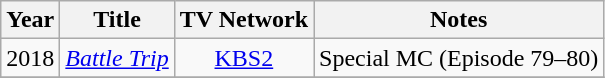<table class="wikitable" style="text-align:center; table-layout:fixed; margin-right:0">
<tr>
<th>Year</th>
<th>Title</th>
<th>TV Network</th>
<th>Notes</th>
</tr>
<tr>
<td>2018</td>
<td><em><a href='#'>Battle Trip</a></em></td>
<td><a href='#'>KBS2</a></td>
<td>Special MC (Episode 79–80)</td>
</tr>
<tr>
</tr>
</table>
